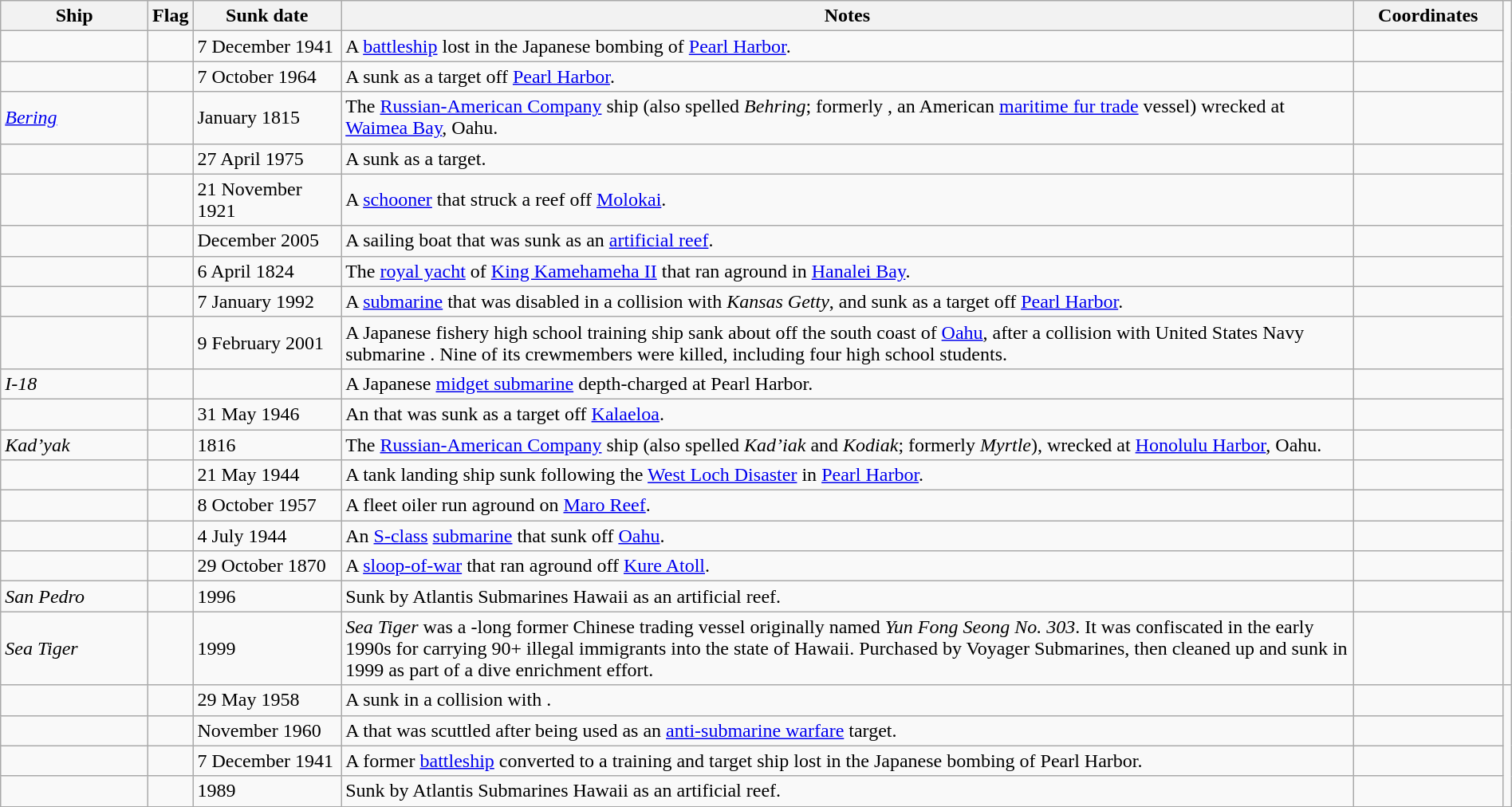<table class=wikitable | style = "width:100%">
<tr>
<th style="width:10%">Ship</th>
<th>Flag</th>
<th style="width:10%">Sunk date</th>
<th style="width:70%">Notes</th>
<th style="width:10%">Coordinates</th>
</tr>
<tr>
<td></td>
<td></td>
<td>7 December 1941</td>
<td>A <a href='#'>battleship</a> lost in the Japanese bombing of <a href='#'>Pearl Harbor</a>.</td>
<td></td>
</tr>
<tr>
<td></td>
<td></td>
<td>7 October 1964</td>
<td>A  sunk as a target off <a href='#'>Pearl Harbor</a>.</td>
<td></td>
</tr>
<tr>
<td><em><a href='#'>Bering</a></em></td>
<td></td>
<td>January 1815</td>
<td>The <a href='#'>Russian-American Company</a> ship (also spelled <em>Behring</em>; formerly , an American <a href='#'>maritime fur trade</a> vessel) wrecked at <a href='#'>Waimea Bay</a>, Oahu.</td>
<td></td>
</tr>
<tr>
<td></td>
<td></td>
<td>27 April 1975</td>
<td>A  sunk as a target.</td>
<td></td>
</tr>
<tr>
<td></td>
<td></td>
<td>21 November 1921</td>
<td>A <a href='#'>schooner</a> that struck a reef off <a href='#'>Molokai</a>.</td>
<td></td>
</tr>
<tr>
<td></td>
<td></td>
<td>December 2005</td>
<td>A sailing boat that was sunk as an <a href='#'>artificial reef</a>.</td>
<td></td>
</tr>
<tr>
<td></td>
<td></td>
<td>6 April 1824</td>
<td>The <a href='#'>royal yacht</a> of <a href='#'>King Kamehameha II</a> that ran aground in <a href='#'>Hanalei Bay</a>.</td>
<td></td>
</tr>
<tr>
<td></td>
<td></td>
<td>7 January 1992</td>
<td>A <a href='#'>submarine</a> that was disabled in a collision with <em>Kansas Getty</em>, and sunk as a target off <a href='#'>Pearl Harbor</a>.</td>
<td></td>
</tr>
<tr>
<td></td>
<td></td>
<td>9 February 2001</td>
<td>A Japanese fishery high school training ship sank about  off the south coast of <a href='#'>Oahu</a>, after a collision with United States Navy submarine . Nine of its crewmembers were killed, including four high school students.</td>
<td></td>
</tr>
<tr>
<td><em>I-18</em></td>
<td></td>
<td></td>
<td>A Japanese <a href='#'>midget submarine</a> depth-charged at Pearl Harbor.</td>
<td></td>
</tr>
<tr>
<td></td>
<td></td>
<td>31 May 1946</td>
<td>An  that was sunk as a target off <a href='#'>Kalaeloa</a>.</td>
<td></td>
</tr>
<tr>
<td><em>Kad’yak</em></td>
<td></td>
<td>1816</td>
<td>The <a href='#'>Russian-American Company</a> ship (also spelled <em>Kad’iak</em> and <em>Kodiak</em>; formerly <em>Myrtle</em>), wrecked at <a href='#'>Honolulu Harbor</a>, Oahu.</td>
<td></td>
</tr>
<tr>
<td></td>
<td></td>
<td>21 May 1944</td>
<td>A tank landing ship sunk following the <a href='#'>West Loch Disaster</a> in <a href='#'>Pearl Harbor</a>.</td>
<td></td>
</tr>
<tr>
<td></td>
<td></td>
<td>8 October 1957</td>
<td>A fleet oiler run aground on <a href='#'>Maro Reef</a>.</td>
<td></td>
</tr>
<tr>
<td></td>
<td></td>
<td>4 July 1944</td>
<td>An <a href='#'>S-class</a> <a href='#'>submarine</a> that sunk off <a href='#'>Oahu</a>.</td>
<td></td>
</tr>
<tr>
<td></td>
<td></td>
<td>29 October 1870</td>
<td>A <a href='#'>sloop-of-war</a> that ran aground off <a href='#'>Kure Atoll</a>.</td>
<td></td>
</tr>
<tr>
<td><em>San Pedro</em></td>
<td></td>
<td>1996</td>
<td>Sunk by Atlantis Submarines Hawaii as an artificial reef.</td>
<td></td>
</tr>
<tr>
<td><em>Sea Tiger</em></td>
<td></td>
<td>1999</td>
<td><em>Sea Tiger</em> was a -long former Chinese trading vessel originally named <em>Yun Fong Seong No. 303</em>. It was confiscated in the early 1990s for carrying 90+ illegal immigrants into the state of Hawaii. Purchased by Voyager Submarines, then cleaned up and sunk in 1999 as part of a dive enrichment effort.</td>
<td></td>
<td></td>
</tr>
<tr>
<td></td>
<td></td>
<td>29 May 1958</td>
<td>A  sunk in a collision with .</td>
<td></td>
</tr>
<tr>
<td></td>
<td></td>
<td>November 1960</td>
<td>A  that was scuttled after being used as an <a href='#'>anti-submarine warfare</a> target.</td>
<td></td>
</tr>
<tr>
<td></td>
<td></td>
<td>7 December 1941</td>
<td>A former <a href='#'>battleship</a> converted to a training and target ship lost in the Japanese bombing of Pearl Harbor.</td>
<td></td>
</tr>
<tr>
<td></td>
<td></td>
<td>1989</td>
<td>Sunk by Atlantis Submarines Hawaii as an artificial reef.</td>
<td></td>
</tr>
</table>
